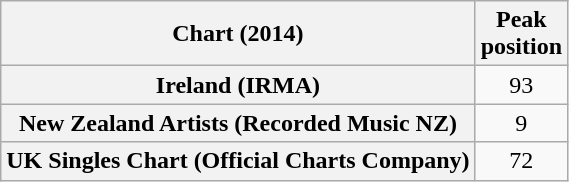<table class="wikitable sortable plainrowheaders">
<tr>
<th scope="col">Chart (2014)</th>
<th scope="col">Peak<br>position</th>
</tr>
<tr>
<th scope="row">Ireland (IRMA)</th>
<td align="center">93</td>
</tr>
<tr>
<th scope="row">New Zealand Artists (Recorded Music NZ)</th>
<td align="center">9</td>
</tr>
<tr>
<th scope="row">UK Singles Chart (Official Charts Company)</th>
<td align="center">72</td>
</tr>
</table>
